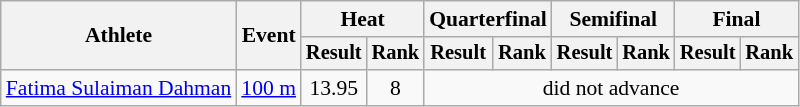<table class="wikitable" style="font-size:90%">
<tr>
<th rowspan="2">Athlete</th>
<th rowspan="2">Event</th>
<th colspan="2">Heat</th>
<th colspan="2">Quarterfinal</th>
<th colspan="2">Semifinal</th>
<th colspan="2">Final</th>
</tr>
<tr style="font-size:95%">
<th>Result</th>
<th>Rank</th>
<th>Result</th>
<th>Rank</th>
<th>Result</th>
<th>Rank</th>
<th>Result</th>
<th>Rank</th>
</tr>
<tr align=center>
<td align=left><a href='#'>Fatima Sulaiman Dahman</a></td>
<td align=left><a href='#'>100 m</a></td>
<td>13.95</td>
<td>8</td>
<td colspan=6>did not advance</td>
</tr>
</table>
